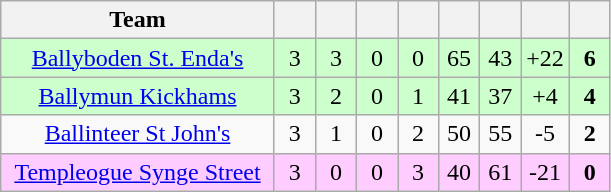<table class="wikitable" style="text-align:center">
<tr>
<th style="width:175px;">Team</th>
<th width="20"></th>
<th width="20"></th>
<th width="20"></th>
<th width="20"></th>
<th width="20"></th>
<th width="20"></th>
<th width="20"></th>
<th width="20"></th>
</tr>
<tr style="background:#cfc;">
<td><a href='#'>Ballyboden St. Enda's</a></td>
<td>3</td>
<td>3</td>
<td>0</td>
<td>0</td>
<td>65</td>
<td>43</td>
<td>+22</td>
<td><strong>6</strong></td>
</tr>
<tr style="background:#cfc;">
<td><a href='#'>Ballymun Kickhams</a></td>
<td>3</td>
<td>2</td>
<td>0</td>
<td>1</td>
<td>41</td>
<td>37</td>
<td>+4</td>
<td><strong>4</strong></td>
</tr>
<tr>
<td><a href='#'>Ballinteer St John's</a></td>
<td>3</td>
<td>1</td>
<td>0</td>
<td>2</td>
<td>50</td>
<td>55</td>
<td>-5</td>
<td><strong>2</strong></td>
</tr>
<tr style="background:#fcf;">
<td><a href='#'>Templeogue Synge Street</a></td>
<td>3</td>
<td>0</td>
<td>0</td>
<td>3</td>
<td>40</td>
<td>61</td>
<td>-21</td>
<td><strong>0</strong></td>
</tr>
</table>
